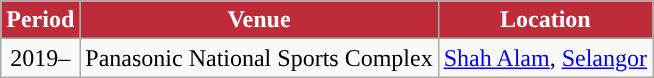<table class="wikitable" style="text-align:center;">
<tr>
<th style="background:#bd2c38; color:white;">Period</th>
<th style="background:#bd2c38; color:white;">Venue</th>
<th style="background:#bd2c38; color:white;">Location</th>
</tr>
<tr>
<td>2019–</td>
<td>Panasonic National Sports Complex</td>
<td><a href='#'>Shah Alam</a>, <a href='#'>Selangor</a></td>
</tr>
</table>
